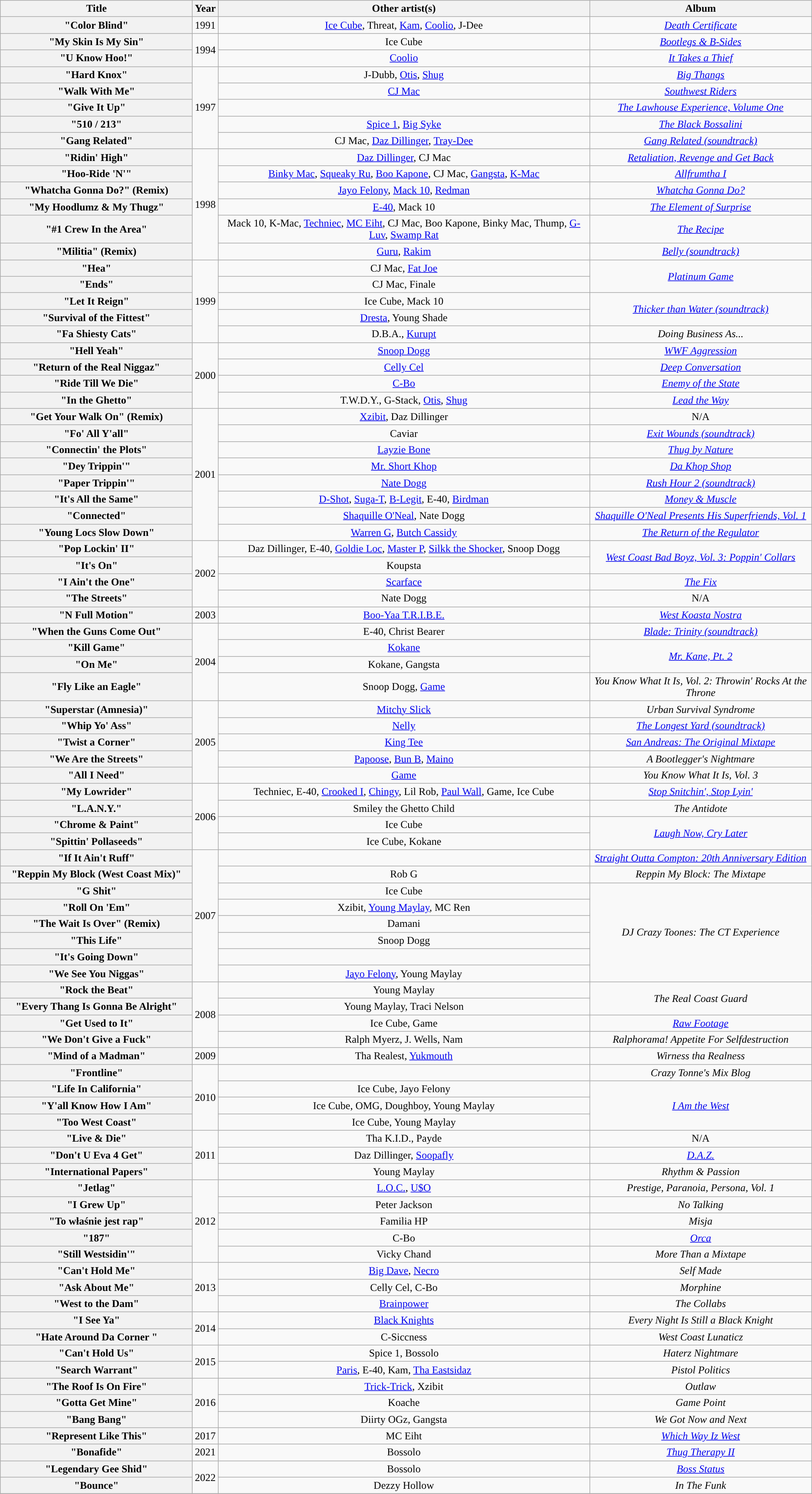<table class="wikitable plainrowheaders" style="text-align:center;" border="1">
<tr>
<th scope="col" style="width:18em;">Title</th>
<th scope="col">Year</th>
<th scope="col">Other artist(s)</th>
<th scope="col">Album</th>
</tr>
<tr>
<th scope="row">"Color Blind"</th>
<td>1991</td>
<td><a href='#'>Ice Cube</a>, Threat, <a href='#'>Kam</a>, <a href='#'>Coolio</a>, J-Dee</td>
<td><em><a href='#'>Death Certificate</a></em></td>
</tr>
<tr>
<th scope="row">"My Skin Is My Sin"</th>
<td rowspan="2">1994</td>
<td>Ice Cube</td>
<td><em><a href='#'>Bootlegs & B-Sides</a></em></td>
</tr>
<tr>
<th scope="row">"U Know Hoo!"</th>
<td><a href='#'>Coolio</a></td>
<td><em><a href='#'>It Takes a Thief</a></em></td>
</tr>
<tr>
<th scope="row">"Hard Knox"</th>
<td rowspan="5">1997</td>
<td>J-Dubb, <a href='#'>Otis</a>, <a href='#'>Shug</a></td>
<td><em><a href='#'>Big Thangs</a></em></td>
</tr>
<tr>
<th scope="row">"Walk With Me"</th>
<td><a href='#'>CJ Mac</a></td>
<td><em><a href='#'>Southwest Riders</a></em></td>
</tr>
<tr>
<th scope="row">"Give It Up"</th>
<td></td>
<td><em><a href='#'>The Lawhouse Experience, Volume One</a></em></td>
</tr>
<tr>
<th scope="row">"510 / 213"</th>
<td><a href='#'>Spice 1</a>, <a href='#'>Big Syke</a></td>
<td><em><a href='#'>The Black Bossalini</a></em></td>
</tr>
<tr>
<th scope="row">"Gang Related"</th>
<td>CJ Mac, <a href='#'>Daz Dillinger</a>, <a href='#'>Tray-Dee</a></td>
<td><em><a href='#'>Gang Related (soundtrack)</a></em></td>
</tr>
<tr>
<th scope="row">"Ridin' High"</th>
<td rowspan="6">1998</td>
<td><a href='#'>Daz Dillinger</a>, CJ Mac</td>
<td><em><a href='#'>Retaliation, Revenge and Get Back</a></em></td>
</tr>
<tr>
<th scope="row">"Hoo-Ride 'N'"</th>
<td><a href='#'>Binky Mac</a>, <a href='#'>Squeaky Ru</a>, <a href='#'>Boo Kapone</a>, CJ Mac, <a href='#'>Gangsta</a>, <a href='#'>K-Mac</a></td>
<td><em><a href='#'>Allfrumtha I</a></em></td>
</tr>
<tr>
<th scope="row">"Whatcha Gonna Do?" (Remix)</th>
<td><a href='#'>Jayo Felony</a>, <a href='#'>Mack 10</a>, <a href='#'>Redman</a></td>
<td><em><a href='#'>Whatcha Gonna Do?</a></em></td>
</tr>
<tr>
<th scope="row">"My Hoodlumz & My Thugz"</th>
<td><a href='#'>E-40</a>, Mack 10</td>
<td><em><a href='#'>The Element of Surprise</a></em></td>
</tr>
<tr>
<th scope="row">"#1 Crew In the Area"</th>
<td>Mack 10, K-Mac, <a href='#'>Techniec</a>, <a href='#'>MC Eiht</a>, CJ Mac, Boo Kapone, Binky Mac, Thump, <a href='#'>G-Luv</a>, <a href='#'>Swamp Rat</a></td>
<td><em><a href='#'>The Recipe</a></em></td>
</tr>
<tr>
<th scope="row">"Militia" (Remix)</th>
<td><a href='#'>Guru</a>, <a href='#'>Rakim</a></td>
<td><em><a href='#'>Belly (soundtrack)</a></em></td>
</tr>
<tr>
<th scope="row">"Hea"</th>
<td rowspan="5">1999</td>
<td>CJ Mac, <a href='#'>Fat Joe</a></td>
<td rowspan="2"><em><a href='#'>Platinum Game</a></em></td>
</tr>
<tr>
<th scope="row">"Ends"</th>
<td>CJ Mac, Finale</td>
</tr>
<tr>
<th scope="row">"Let It Reign"</th>
<td>Ice Cube, Mack 10</td>
<td rowspan="2"><em><a href='#'>Thicker than Water (soundtrack)</a></em></td>
</tr>
<tr>
<th scope="row">"Survival of the Fittest"</th>
<td><a href='#'>Dresta</a>, Young Shade</td>
</tr>
<tr>
<th scope="row">"Fa Shiesty Cats"</th>
<td>D.B.A., <a href='#'>Kurupt</a></td>
<td><em>Doing Business As...</em></td>
</tr>
<tr>
<th scope="row">"Hell Yeah"</th>
<td rowspan="4">2000</td>
<td><a href='#'>Snoop Dogg</a></td>
<td><em><a href='#'>WWF Aggression</a></em></td>
</tr>
<tr>
<th scope="row">"Return of the Real Niggaz"</th>
<td><a href='#'>Celly Cel</a></td>
<td><em><a href='#'>Deep Conversation</a></em></td>
</tr>
<tr>
<th scope="row">"Ride Till We Die"</th>
<td><a href='#'>C-Bo</a></td>
<td><em><a href='#'>Enemy of the State</a></em></td>
</tr>
<tr>
<th scope="row">"In the Ghetto"</th>
<td>T.W.D.Y., G-Stack, <a href='#'>Otis</a>, <a href='#'>Shug</a></td>
<td><em><a href='#'>Lead the Way</a></em></td>
</tr>
<tr>
<th scope="row">"Get Your Walk On" (Remix)</th>
<td rowspan="8">2001</td>
<td><a href='#'>Xzibit</a>, Daz Dillinger</td>
<td>N/A</td>
</tr>
<tr>
<th scope="row">"Fo' All Y'all"</th>
<td>Caviar</td>
<td><em><a href='#'>Exit Wounds (soundtrack)</a></em></td>
</tr>
<tr>
<th scope="row">"Connectin' the Plots"</th>
<td><a href='#'>Layzie Bone</a></td>
<td><em><a href='#'>Thug by Nature</a></em></td>
</tr>
<tr>
<th scope="row">"Dey Trippin'"</th>
<td><a href='#'>Mr. Short Khop</a></td>
<td><em><a href='#'>Da Khop Shop</a></em></td>
</tr>
<tr>
<th scope="row">"Paper Trippin'"</th>
<td><a href='#'>Nate Dogg</a></td>
<td><em><a href='#'>Rush Hour 2 (soundtrack)</a></em></td>
</tr>
<tr>
<th scope="row">"It's All the Same"</th>
<td><a href='#'>D-Shot</a>, <a href='#'>Suga-T</a>, <a href='#'>B-Legit</a>, E-40, <a href='#'>Birdman</a></td>
<td><em><a href='#'>Money & Muscle</a></em></td>
</tr>
<tr>
<th scope="row">"Connected"</th>
<td><a href='#'>Shaquille O'Neal</a>, Nate Dogg</td>
<td><em><a href='#'>Shaquille O'Neal Presents His Superfriends, Vol. 1</a></em></td>
</tr>
<tr>
<th scope="row">"Young Locs Slow Down"</th>
<td><a href='#'>Warren G</a>, <a href='#'>Butch Cassidy</a></td>
<td><em><a href='#'>The Return of the Regulator</a></em></td>
</tr>
<tr>
<th scope="row">"Pop Lockin' II"</th>
<td rowspan="4">2002</td>
<td>Daz Dillinger, E-40, <a href='#'>Goldie Loc</a>, <a href='#'>Master P</a>, <a href='#'>Silkk the Shocker</a>, Snoop Dogg</td>
<td rowspan="2"><em><a href='#'>West Coast Bad Boyz, Vol. 3: Poppin' Collars</a></em></td>
</tr>
<tr>
<th scope="row">"It's On"</th>
<td>Koupsta</td>
</tr>
<tr>
<th scope="row">"I Ain't the One"</th>
<td><a href='#'>Scarface</a></td>
<td><em><a href='#'>The Fix</a></em></td>
</tr>
<tr>
<th scope="row">"The Streets"</th>
<td>Nate Dogg</td>
<td>N/A</td>
</tr>
<tr>
<th scope="row">"N Full Motion"</th>
<td>2003</td>
<td><a href='#'>Boo-Yaa T.R.I.B.E.</a></td>
<td><em><a href='#'>West Koasta Nostra</a></em></td>
</tr>
<tr>
<th scope="row">"When the Guns Come Out"</th>
<td rowspan="4">2004</td>
<td>E-40, Christ Bearer</td>
<td><em><a href='#'>Blade: Trinity (soundtrack)</a></em></td>
</tr>
<tr>
<th scope="row">"Kill Game"</th>
<td><a href='#'>Kokane</a></td>
<td rowspan="2"><em><a href='#'>Mr. Kane, Pt. 2</a></em></td>
</tr>
<tr>
<th scope="row">"On Me"</th>
<td>Kokane, Gangsta</td>
</tr>
<tr>
<th scope="row">"Fly Like an Eagle"</th>
<td>Snoop Dogg, <a href='#'>Game</a></td>
<td><em>You Know What It Is, Vol. 2: Throwin' Rocks At the Throne</em></td>
</tr>
<tr>
<th scope="row">"Superstar (Amnesia)"</th>
<td rowspan="5">2005</td>
<td><a href='#'>Mitchy Slick</a></td>
<td><em>Urban Survival Syndrome</em></td>
</tr>
<tr>
<th scope="row">"Whip Yo' Ass"</th>
<td><a href='#'>Nelly</a></td>
<td><em><a href='#'>The Longest Yard (soundtrack)</a></em></td>
</tr>
<tr>
<th scope="row">"Twist a Corner"</th>
<td><a href='#'>King Tee</a></td>
<td><em><a href='#'>San Andreas: The Original Mixtape</a></em></td>
</tr>
<tr>
<th scope="row">"We Are the Streets"</th>
<td><a href='#'>Papoose</a>, <a href='#'>Bun B</a>, <a href='#'>Maino</a></td>
<td><em>A Bootlegger's Nightmare</em></td>
</tr>
<tr>
<th scope="row">"All I Need"</th>
<td><a href='#'>Game</a></td>
<td><em>You Know What It Is, Vol. 3</em></td>
</tr>
<tr>
<th scope="row">"My Lowrider"</th>
<td rowspan="4">2006</td>
<td>Techniec, E-40, <a href='#'>Crooked I</a>, <a href='#'>Chingy</a>, Lil Rob, <a href='#'>Paul Wall</a>, Game, Ice Cube</td>
<td><em><a href='#'>Stop Snitchin', Stop Lyin'</a></em></td>
</tr>
<tr>
<th scope="row">"L.A.N.Y."</th>
<td>Smiley the Ghetto Child</td>
<td><em>The Antidote</em></td>
</tr>
<tr>
<th scope="row">"Chrome & Paint"</th>
<td>Ice Cube</td>
<td rowspan="2"><em><a href='#'>Laugh Now, Cry Later</a></em></td>
</tr>
<tr>
<th scope="row">"Spittin' Pollaseeds"</th>
<td>Ice Cube, Kokane</td>
</tr>
<tr>
<th scope="row">"If It Ain't Ruff"</th>
<td rowspan="8">2007</td>
<td></td>
<td><em><a href='#'>Straight Outta Compton: 20th Anniversary Edition</a></em></td>
</tr>
<tr>
<th scope="row">"Reppin My Block (West Coast Mix)"</th>
<td>Rob G</td>
<td><em>Reppin My Block: The Mixtape</em></td>
</tr>
<tr>
<th scope="row">"G Shit"</th>
<td>Ice Cube</td>
<td rowspan="6"><em>DJ Crazy Toones: The CT Experience</em></td>
</tr>
<tr>
<th scope="row">"Roll On 'Em"</th>
<td>Xzibit, <a href='#'>Young Maylay</a>, MC Ren</td>
</tr>
<tr>
<th scope="row">"The Wait Is Over" (Remix)</th>
<td>Damani</td>
</tr>
<tr>
<th scope="row">"This Life"</th>
<td>Snoop Dogg</td>
</tr>
<tr>
<th scope="row">"It's Going Down"</th>
<td></td>
</tr>
<tr>
<th scope="row">"We See You Niggas"</th>
<td><a href='#'>Jayo Felony</a>, Young Maylay</td>
</tr>
<tr>
<th scope="row">"Rock the Beat"</th>
<td rowspan="4">2008</td>
<td>Young Maylay</td>
<td rowspan="2"><em>The Real Coast Guard</em></td>
</tr>
<tr>
<th scope="row">"Every Thang Is Gonna Be Alright"</th>
<td>Young Maylay, Traci Nelson</td>
</tr>
<tr>
<th scope="row">"Get Used to It"</th>
<td>Ice Cube, Game</td>
<td><em><a href='#'>Raw Footage</a></em></td>
</tr>
<tr>
<th scope="row">"We Don't Give a Fuck"</th>
<td>Ralph Myerz, J. Wells, Nam</td>
<td><em>Ralphorama! Appetite For Selfdestruction</em></td>
</tr>
<tr>
<th scope="row">"Mind of a Madman"</th>
<td>2009</td>
<td>Tha Realest, <a href='#'>Yukmouth</a></td>
<td><em>Wirness tha Realness</em></td>
</tr>
<tr>
<th scope="row">"Frontline"</th>
<td rowspan="4">2010</td>
<td></td>
<td><em>Crazy Tonne's Mix Blog</em></td>
</tr>
<tr>
<th scope="row">"Life In California"</th>
<td>Ice Cube, Jayo Felony</td>
<td rowspan="3"><em><a href='#'>I Am the West</a></em></td>
</tr>
<tr>
<th scope="row">"Y'all Know How I Am"</th>
<td>Ice Cube, OMG, Doughboy, Young Maylay</td>
</tr>
<tr>
<th scope="row">"Too West Coast"</th>
<td>Ice Cube, Young Maylay</td>
</tr>
<tr>
<th scope="row">"Live & Die"</th>
<td rowspan="3">2011</td>
<td>Tha K.I.D., Payde</td>
<td>N/A</td>
</tr>
<tr>
<th scope="row">"Don't U Eva 4 Get"</th>
<td>Daz Dillinger, <a href='#'>Soopafly</a></td>
<td><em><a href='#'>D.A.Z.</a></em></td>
</tr>
<tr>
<th scope="row">"International Papers"</th>
<td>Young Maylay</td>
<td><em>Rhythm & Passion</em></td>
</tr>
<tr>
<th scope="row">"Jetlag"</th>
<td rowspan="5”">2012</td>
<td><a href='#'>L.O.C.</a>, <a href='#'>U$O</a></td>
<td><em>Prestige, Paranoia, Persona, Vol. 1</em></td>
</tr>
<tr>
<th scope="row">"I Grew Up"</th>
<td>Peter Jackson</td>
<td><em>No Talking</em></td>
</tr>
<tr>
<th scope="row">"To właśnie jest rap"</th>
<td>Familia HP</td>
<td><em>Misja</em></td>
</tr>
<tr>
<th scope="row">"187"</th>
<td>C-Bo</td>
<td><em><a href='#'>Orca</a></em></td>
</tr>
<tr>
<th scope="row">"Still Westsidin'"</th>
<td>Vicky Chand</td>
<td><em>More Than a Mixtape</em></td>
</tr>
<tr>
<th scope="row">"Can't Hold Me"</th>
<td rowspan="3">2013</td>
<td><a href='#'>Big Dave</a>, <a href='#'>Necro</a></td>
<td><em>Self Made</em></td>
</tr>
<tr>
<th scope="row">"Ask About Me"</th>
<td>Celly Cel, C-Bo</td>
<td><em>Morphine</em></td>
</tr>
<tr>
<th scope="row">"West to the Dam"</th>
<td><a href='#'>Brainpower</a></td>
<td><em>The Collabs</em></td>
</tr>
<tr>
<th scope="row">"I See Ya"</th>
<td rowspan="2">2014</td>
<td><a href='#'>Black Knights</a></td>
<td><em>Every Night Is Still a Black Knight</em></td>
</tr>
<tr>
<th scope="row">"Hate Around Da Corner "</th>
<td>C-Siccness</td>
<td><em>West Coast Lunaticz</em></td>
</tr>
<tr>
<th scope="row">"Can't Hold Us"</th>
<td rowspan="2">2015</td>
<td>Spice 1, Bossolo</td>
<td><em>Haterz Nightmare</em></td>
</tr>
<tr>
<th scope="row">"Search Warrant"</th>
<td><a href='#'>Paris</a>, E-40, Kam, <a href='#'>Tha Eastsidaz</a></td>
<td><em>Pistol Politics</em></td>
</tr>
<tr>
<th scope="row">"The Roof Is On Fire"</th>
<td rowspan="3">2016</td>
<td><a href='#'>Trick-Trick</a>, Xzibit</td>
<td><em>Outlaw</em></td>
</tr>
<tr>
<th scope="row">"Gotta Get Mine"</th>
<td>Koache</td>
<td><em>Game Point</em></td>
</tr>
<tr>
<th scope="row">"Bang Bang"</th>
<td>Diirty OGz, Gangsta</td>
<td><em>We Got Now and Next</em></td>
</tr>
<tr>
<th scope="row">"Represent Like This"</th>
<td rowspan="1">2017</td>
<td>MC Eiht</td>
<td><em><a href='#'>Which Way Iz West</a></em></td>
</tr>
<tr>
<th scope="row">"Bonafide"</th>
<td rowspan="1">2021</td>
<td>Bossolo</td>
<td><em><a href='#'>Thug Therapy II </a></em></td>
</tr>
<tr>
<th scope="row">"Legendary Gee Shid"</th>
<td rowspan="2">2022</td>
<td>Bossolo</td>
<td><em><a href='#'>Boss Status </a></em></td>
</tr>
<tr>
<th scope="row">"Bounce"</th>
<td>Dezzy Hollow</td>
<td><em>In The Funk</em></td>
</tr>
<tr>
</tr>
</table>
